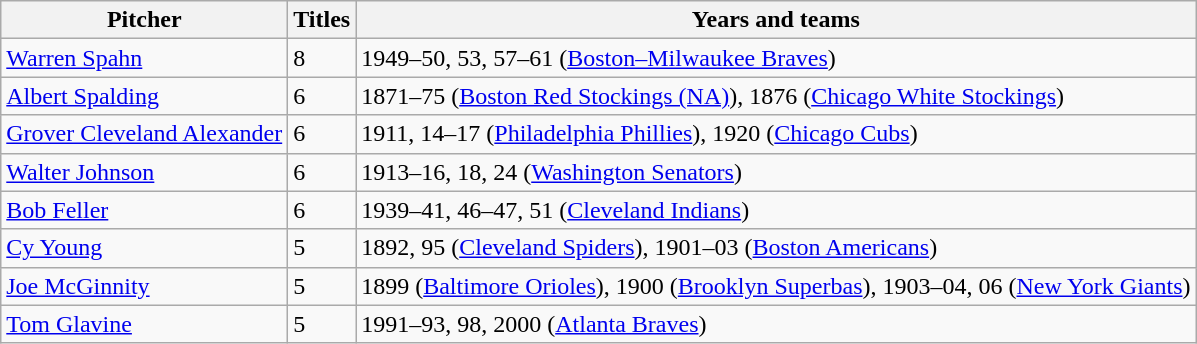<table class="wikitable">
<tr>
<th>Pitcher</th>
<th>Titles</th>
<th>Years and teams</th>
</tr>
<tr>
<td><a href='#'>Warren Spahn</a></td>
<td>8</td>
<td>1949–50, 53, 57–61 (<a href='#'>Boston–Milwaukee Braves</a>)</td>
</tr>
<tr>
<td><a href='#'>Albert Spalding</a></td>
<td>6</td>
<td>1871–75 (<a href='#'>Boston Red Stockings (NA)</a>), 1876 (<a href='#'>Chicago White Stockings</a>)</td>
</tr>
<tr>
<td><a href='#'>Grover Cleveland Alexander</a></td>
<td>6</td>
<td>1911, 14–17 (<a href='#'>Philadelphia Phillies</a>), 1920 (<a href='#'>Chicago Cubs</a>)</td>
</tr>
<tr>
<td><a href='#'>Walter Johnson</a></td>
<td>6</td>
<td>1913–16, 18, 24 (<a href='#'>Washington Senators</a>)</td>
</tr>
<tr>
<td><a href='#'>Bob Feller</a></td>
<td>6</td>
<td>1939–41, 46–47, 51 (<a href='#'>Cleveland Indians</a>)</td>
</tr>
<tr>
<td><a href='#'>Cy Young</a></td>
<td>5</td>
<td>1892, 95 (<a href='#'>Cleveland Spiders</a>), 1901–03 (<a href='#'>Boston Americans</a>)</td>
</tr>
<tr>
<td><a href='#'>Joe McGinnity</a></td>
<td>5</td>
<td>1899 (<a href='#'>Baltimore Orioles</a>), 1900 (<a href='#'>Brooklyn Superbas</a>), 1903–04, 06 (<a href='#'>New York Giants</a>)</td>
</tr>
<tr>
<td><a href='#'>Tom Glavine</a></td>
<td>5</td>
<td>1991–93, 98, 2000 (<a href='#'>Atlanta Braves</a>)</td>
</tr>
</table>
